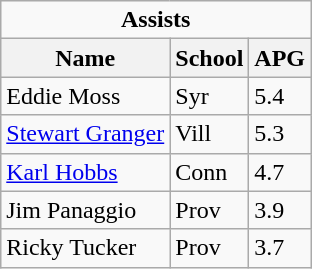<table class="wikitable">
<tr>
<td colspan=3 style="text-align:center;"><strong>Assists</strong></td>
</tr>
<tr>
<th>Name</th>
<th>School</th>
<th>APG</th>
</tr>
<tr>
<td>Eddie Moss</td>
<td>Syr</td>
<td>5.4</td>
</tr>
<tr>
<td><a href='#'>Stewart Granger</a></td>
<td>Vill</td>
<td>5.3</td>
</tr>
<tr>
<td><a href='#'>Karl Hobbs</a></td>
<td>Conn</td>
<td>4.7</td>
</tr>
<tr>
<td>Jim Panaggio</td>
<td>Prov</td>
<td>3.9</td>
</tr>
<tr>
<td>Ricky Tucker</td>
<td>Prov</td>
<td>3.7</td>
</tr>
</table>
